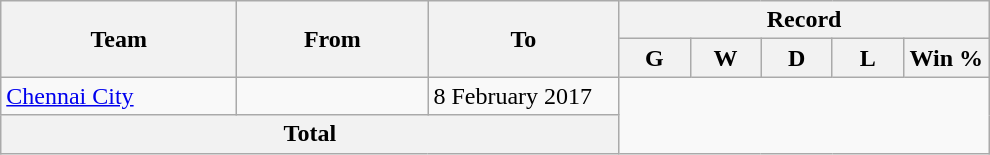<table class="wikitable" style="text-align: center">
<tr>
<th rowspan=2! width=150>Team</th>
<th rowspan=2! width=120>From</th>
<th rowspan=2! width=120>To</th>
<th colspan=7>Record</th>
</tr>
<tr>
<th width=40>G</th>
<th width=40>W</th>
<th width=40>D</th>
<th width=40>L</th>
<th width=50>Win %</th>
</tr>
<tr>
<td align=left><a href='#'>Chennai City</a></td>
<td align=left></td>
<td align=left>8 February 2017<br></td>
</tr>
<tr>
<th colspan=3>Total<br></th>
</tr>
</table>
